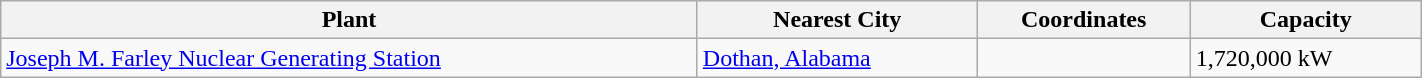<table class="wikitable" width="75%">
<tr>
<th>Plant</th>
<th>Nearest City</th>
<th>Coordinates</th>
<th>Capacity</th>
</tr>
<tr>
<td><a href='#'>Joseph M. Farley Nuclear Generating Station</a></td>
<td><a href='#'>Dothan, Alabama</a></td>
<td></td>
<td>1,720,000 kW</td>
</tr>
</table>
